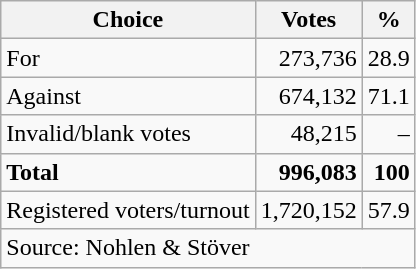<table class=wikitable style=text-align:right>
<tr>
<th>Choice</th>
<th>Votes</th>
<th>%</th>
</tr>
<tr>
<td align=left>For</td>
<td>273,736</td>
<td>28.9</td>
</tr>
<tr>
<td align=left>Against</td>
<td>674,132</td>
<td>71.1</td>
</tr>
<tr>
<td align=left>Invalid/blank votes</td>
<td>48,215</td>
<td>–</td>
</tr>
<tr>
<td align=left><strong>Total</strong></td>
<td><strong>996,083</strong></td>
<td><strong>100</strong></td>
</tr>
<tr>
<td align=left>Registered voters/turnout</td>
<td>1,720,152</td>
<td>57.9</td>
</tr>
<tr>
<td align=left colspan=3>Source: Nohlen & Stöver</td>
</tr>
</table>
